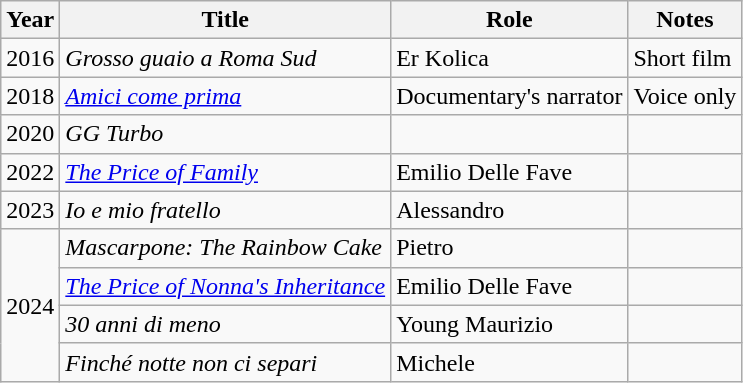<table class="wikitable sortable">
<tr>
<th>Year</th>
<th>Title</th>
<th>Role</th>
<th class="unsortable">Notes</th>
</tr>
<tr>
<td>2016</td>
<td><em>Grosso guaio a Roma Sud</em></td>
<td>Er Kolica</td>
<td>Short film</td>
</tr>
<tr>
<td>2018</td>
<td><em><a href='#'>Amici come prima</a></em></td>
<td>Documentary's narrator</td>
<td>Voice only</td>
</tr>
<tr>
<td>2020</td>
<td><em>GG Turbo</em></td>
<td></td>
<td></td>
</tr>
<tr>
<td>2022</td>
<td><em><a href='#'>The Price of Family</a></em></td>
<td>Emilio Delle Fave</td>
<td></td>
</tr>
<tr>
<td>2023</td>
<td><em>Io e mio fratello</em></td>
<td>Alessandro</td>
<td></td>
</tr>
<tr>
<td rowspan="4">2024</td>
<td><em>Mascarpone: The Rainbow Cake</em></td>
<td>Pietro</td>
<td></td>
</tr>
<tr>
<td><em><a href='#'>The Price of Nonna's Inheritance</a></em></td>
<td>Emilio Delle Fave</td>
<td></td>
</tr>
<tr>
<td><em>30 anni di meno</em></td>
<td>Young Maurizio</td>
<td></td>
</tr>
<tr>
<td><em>Finché notte non ci separi</em></td>
<td>Michele</td>
<td></td>
</tr>
</table>
